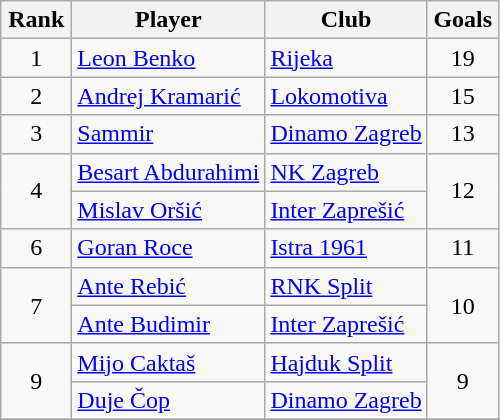<table class="wikitable">
<tr>
<th width="40px">Rank</th>
<th>Player</th>
<th>Club</th>
<th width="40px">Goals</th>
</tr>
<tr>
<td align=center>1</td>
<td> <a href='#'>Leon Benko</a></td>
<td><a href='#'>Rijeka</a></td>
<td align=center>19</td>
</tr>
<tr>
<td align=center>2</td>
<td> <a href='#'>Andrej Kramarić</a></td>
<td><a href='#'>Lokomotiva</a></td>
<td align=center>15</td>
</tr>
<tr>
<td align=center>3</td>
<td> <a href='#'>Sammir</a></td>
<td><a href='#'>Dinamo Zagreb</a></td>
<td align=center>13</td>
</tr>
<tr>
<td rowspan=2 align="center">4</td>
<td> <a href='#'>Besart Abdurahimi</a></td>
<td><a href='#'>NK Zagreb</a></td>
<td rowspan=2 align="center">12</td>
</tr>
<tr>
<td> <a href='#'>Mislav Oršić</a></td>
<td><a href='#'>Inter Zaprešić</a></td>
</tr>
<tr>
<td align=center>6</td>
<td> <a href='#'>Goran Roce</a></td>
<td><a href='#'>Istra 1961</a></td>
<td align=center>11</td>
</tr>
<tr>
<td rowspan=2 align="center">7</td>
<td> <a href='#'>Ante Rebić</a></td>
<td><a href='#'>RNK Split</a></td>
<td rowspan=2 align="center">10</td>
</tr>
<tr>
<td> <a href='#'>Ante Budimir</a></td>
<td><a href='#'>Inter Zaprešić</a></td>
</tr>
<tr>
<td rowspan=2 align="center">9</td>
<td> <a href='#'>Mijo Caktaš</a></td>
<td><a href='#'>Hajduk Split</a></td>
<td rowspan=2 align="center">9</td>
</tr>
<tr>
<td> <a href='#'>Duje Čop</a></td>
<td><a href='#'>Dinamo Zagreb</a></td>
</tr>
<tr>
</tr>
</table>
